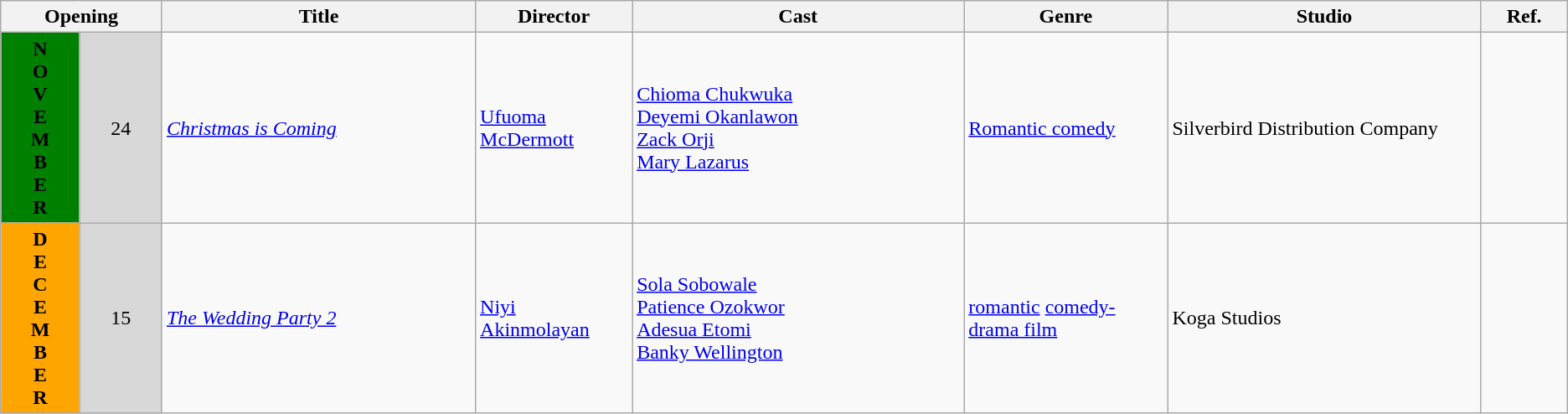<table class="wikitable">
<tr>
<th colspan="2">Opening</th>
<th style="width:20%;">Title</th>
<th style="width:10%;">Director</th>
<th>Cast</th>
<th style="width:13%">Genre</th>
<th style="width:20%">Studio</th>
<th>Ref.</th>
</tr>
<tr>
<td rowspan=1 style="text-align:center; background:green; textcolor:#000;"><strong>N<br>O<br>V<br>E<br>M<br>B<br>E<br>R<br></strong></td>
<td rowspan=1 style="text-align:center; background:#d8d8d8; textcolor:#000;">24</td>
<td><em><a href='#'>Christmas is Coming</a></em></td>
<td><a href='#'>Ufuoma McDermott</a></td>
<td><a href='#'>Chioma Chukwuka</a><br><a href='#'>Deyemi Okanlawon</a><br><a href='#'>Zack Orji</a><br><a href='#'>Mary Lazarus</a></td>
<td><a href='#'>Romantic comedy</a></td>
<td>Silverbird Distribution Company</td>
<td></td>
</tr>
<tr>
<td rowspan=1 style="text-align:center; background:orange; textcolor:#000;"><strong>D<br>E<br>C<br>E<br>M<br>B<br>E<br>R<br></strong></td>
<td rowspan=1 style="text-align:center; background:#d8d8d8; textcolor:#000;">15</td>
<td><em><a href='#'>The Wedding Party 2</a></em></td>
<td><a href='#'>Niyi Akinmolayan</a></td>
<td><a href='#'>Sola Sobowale</a><br> <a href='#'>Patience Ozokwor</a><br> <a href='#'>Adesua Etomi</a> <br><a href='#'>Banky Wellington</a></td>
<td><a href='#'>romantic</a> <a href='#'>comedy-drama film</a></td>
<td>Koga Studios</td>
<td></td>
</tr>
</table>
